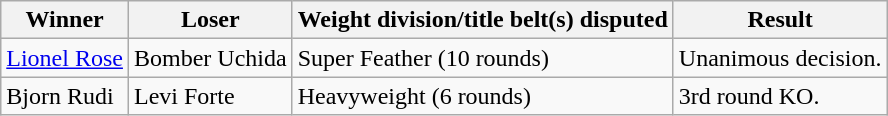<table class=wikitable>
<tr>
<th>Winner</th>
<th>Loser</th>
<th>Weight division/title belt(s) disputed</th>
<th>Result</th>
</tr>
<tr>
<td> <a href='#'>Lionel Rose</a></td>
<td> Bomber Uchida</td>
<td>Super Feather (10 rounds)</td>
<td>Unanimous decision.</td>
</tr>
<tr>
<td> Bjorn Rudi</td>
<td> Levi Forte</td>
<td>Heavyweight (6 rounds)</td>
<td>3rd round KO.</td>
</tr>
</table>
